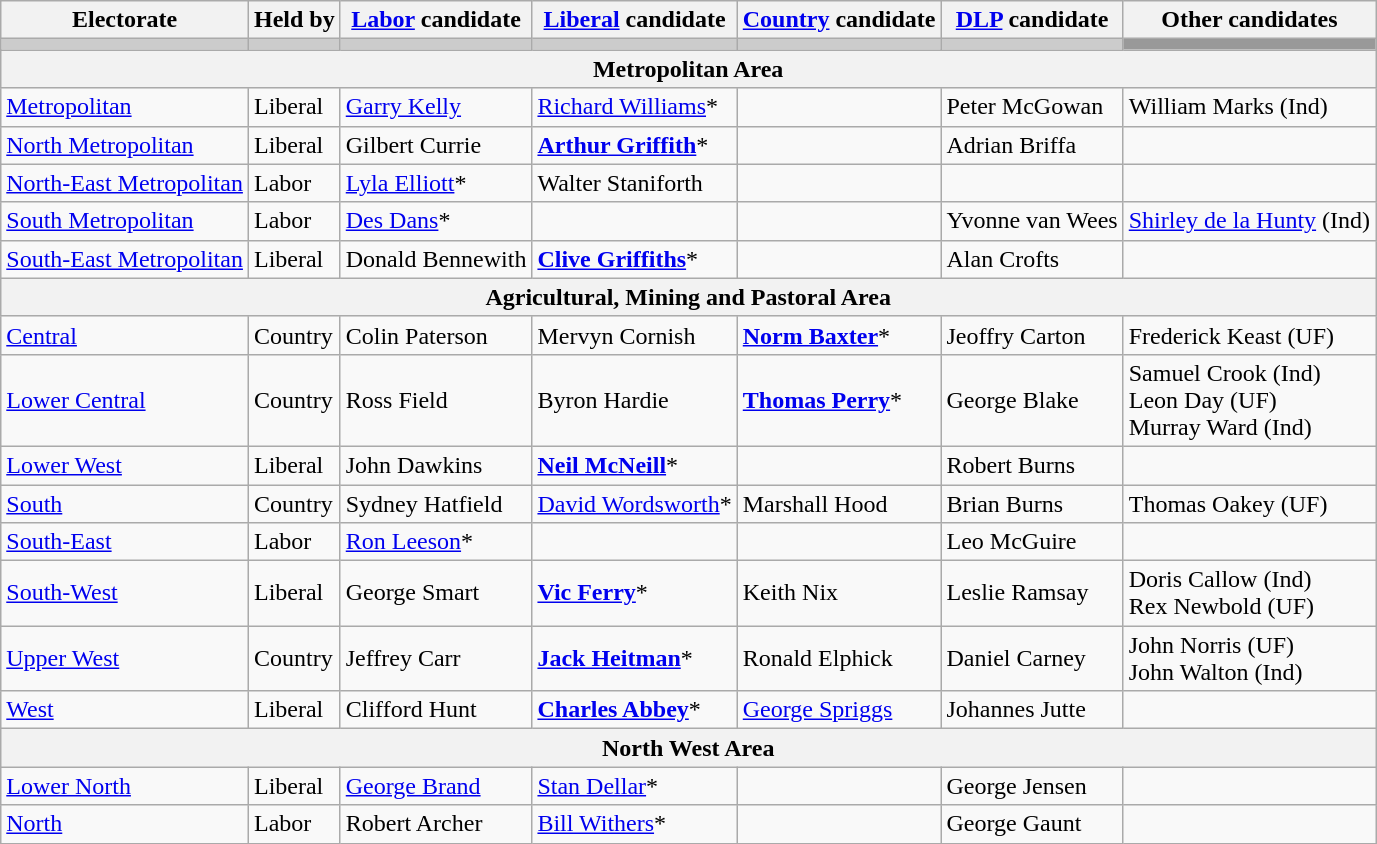<table class="wikitable">
<tr>
<th>Electorate</th>
<th>Held by</th>
<th><a href='#'>Labor</a> candidate</th>
<th><a href='#'>Liberal</a> candidate</th>
<th><a href='#'>Country</a> candidate</th>
<th><a href='#'>DLP</a> candidate</th>
<th>Other candidates</th>
</tr>
<tr bgcolor="#cccccc">
<td></td>
<td></td>
<td></td>
<td></td>
<td></td>
<td></td>
<td bgcolor="#999999"></td>
</tr>
<tr>
<th colspan=7>Metropolitan Area</th>
</tr>
<tr>
<td><a href='#'>Metropolitan</a></td>
<td>Liberal</td>
<td><a href='#'>Garry Kelly</a></td>
<td><a href='#'>Richard Williams</a>*</td>
<td></td>
<td>Peter McGowan</td>
<td>William Marks (Ind)</td>
</tr>
<tr>
<td><a href='#'>North Metropolitan</a></td>
<td>Liberal</td>
<td>Gilbert Currie</td>
<td><strong><a href='#'>Arthur Griffith</a></strong>*</td>
<td></td>
<td>Adrian Briffa</td>
<td></td>
</tr>
<tr>
<td><a href='#'>North-East Metropolitan</a></td>
<td>Labor</td>
<td><a href='#'>Lyla Elliott</a>*</td>
<td>Walter Staniforth</td>
<td></td>
<td></td>
<td></td>
</tr>
<tr>
<td><a href='#'>South Metropolitan</a></td>
<td>Labor</td>
<td><a href='#'>Des Dans</a>*</td>
<td></td>
<td></td>
<td>Yvonne van Wees</td>
<td><a href='#'>Shirley de la Hunty</a> (Ind)</td>
</tr>
<tr>
<td><a href='#'>South-East Metropolitan</a></td>
<td>Liberal</td>
<td>Donald Bennewith</td>
<td><strong><a href='#'>Clive Griffiths</a></strong>*</td>
<td></td>
<td>Alan Crofts</td>
<td></td>
</tr>
<tr>
<th colspan=7>Agricultural, Mining and Pastoral Area</th>
</tr>
<tr>
<td><a href='#'>Central</a></td>
<td>Country</td>
<td>Colin Paterson</td>
<td>Mervyn Cornish</td>
<td><strong><a href='#'>Norm Baxter</a></strong>*</td>
<td>Jeoffry Carton</td>
<td>Frederick Keast (UF)</td>
</tr>
<tr>
<td><a href='#'>Lower Central</a></td>
<td>Country</td>
<td>Ross Field</td>
<td>Byron Hardie</td>
<td><strong><a href='#'>Thomas Perry</a></strong>*</td>
<td>George Blake</td>
<td>Samuel Crook (Ind)<br>Leon Day (UF)<br>Murray Ward (Ind)</td>
</tr>
<tr>
<td><a href='#'>Lower West</a></td>
<td>Liberal</td>
<td>John Dawkins</td>
<td><strong><a href='#'>Neil McNeill</a></strong>*</td>
<td></td>
<td>Robert Burns</td>
<td></td>
</tr>
<tr>
<td><a href='#'>South</a></td>
<td>Country</td>
<td>Sydney Hatfield</td>
<td><a href='#'>David Wordsworth</a>*</td>
<td>Marshall Hood</td>
<td>Brian Burns</td>
<td>Thomas Oakey (UF)</td>
</tr>
<tr>
<td><a href='#'>South-East</a></td>
<td>Labor</td>
<td><a href='#'>Ron Leeson</a>*</td>
<td></td>
<td></td>
<td>Leo McGuire</td>
<td></td>
</tr>
<tr>
<td><a href='#'>South-West</a></td>
<td>Liberal</td>
<td>George Smart</td>
<td><strong><a href='#'>Vic Ferry</a></strong>*</td>
<td>Keith Nix</td>
<td>Leslie Ramsay</td>
<td>Doris Callow (Ind)<br>Rex Newbold (UF)</td>
</tr>
<tr>
<td><a href='#'>Upper West</a></td>
<td>Country</td>
<td>Jeffrey Carr</td>
<td><strong><a href='#'>Jack Heitman</a></strong>*</td>
<td>Ronald Elphick</td>
<td>Daniel Carney</td>
<td>John Norris (UF)<br>John Walton (Ind)</td>
</tr>
<tr>
<td><a href='#'>West</a></td>
<td>Liberal</td>
<td>Clifford Hunt</td>
<td><strong><a href='#'>Charles Abbey</a></strong>*</td>
<td><a href='#'>George Spriggs</a></td>
<td>Johannes Jutte</td>
<td></td>
</tr>
<tr>
<th colspan=7>North West Area</th>
</tr>
<tr>
<td><a href='#'>Lower North</a></td>
<td>Liberal</td>
<td><a href='#'>George Brand</a></td>
<td><a href='#'>Stan Dellar</a>*</td>
<td></td>
<td>George Jensen</td>
<td></td>
</tr>
<tr>
<td><a href='#'>North</a></td>
<td>Labor</td>
<td>Robert Archer</td>
<td><a href='#'>Bill Withers</a>*</td>
<td></td>
<td>George Gaunt</td>
<td></td>
</tr>
</table>
